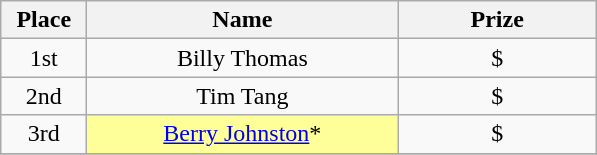<table class="wikitable">
<tr>
<th width="50">Place</th>
<th width="200">Name</th>
<th width="125">Prize</th>
</tr>
<tr>
<td align = "center">1st</td>
<td align = "center">Billy Thomas</td>
<td align = "center">$</td>
</tr>
<tr>
<td align = "center">2nd</td>
<td align = "center">Tim Tang</td>
<td align = "center">$</td>
</tr>
<tr>
<td align = "center">3rd</td>
<td align = "center"  bgcolor="#FFFF99"><a href='#'>Berry Johnston</a>*</td>
<td align = "center">$</td>
</tr>
<tr>
</tr>
</table>
